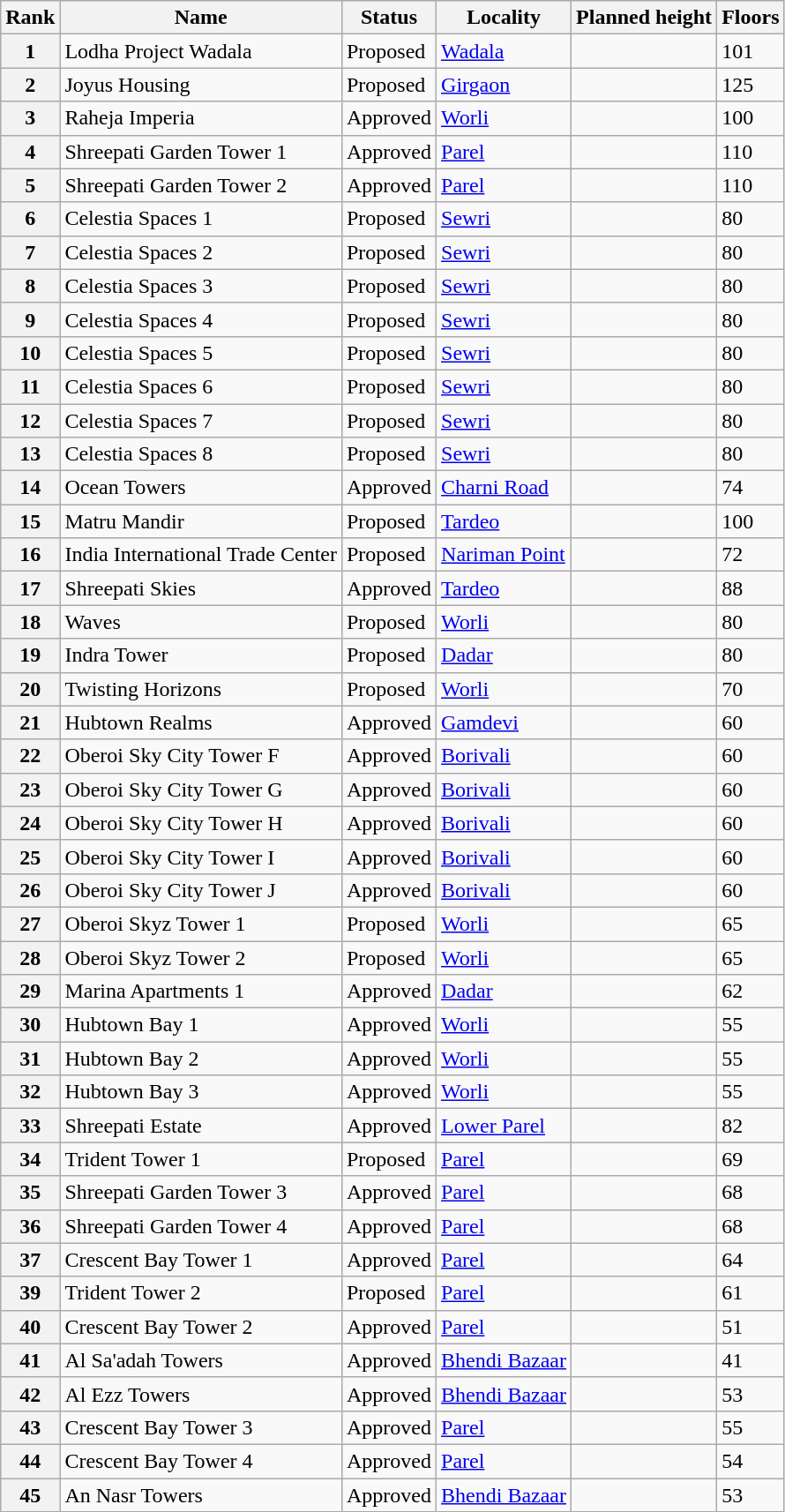<table class="sortable wikitable">
<tr style="background:#ececec;">
<th>Rank</th>
<th>Name</th>
<th>Status</th>
<th>Locality</th>
<th>Planned height</th>
<th>Floors</th>
</tr>
<tr>
<th>1</th>
<td>Lodha Project Wadala</td>
<td><span>Proposed</span></td>
<td><a href='#'>Wadala</a></td>
<td></td>
<td>101</td>
</tr>
<tr>
<th>2</th>
<td>Joyus Housing</td>
<td><span>Proposed</span></td>
<td><a href='#'>Girgaon</a></td>
<td></td>
<td>125</td>
</tr>
<tr>
<th>3</th>
<td>Raheja Imperia</td>
<td><span>Approved</span></td>
<td><a href='#'>Worli</a></td>
<td></td>
<td>100</td>
</tr>
<tr>
<th>4</th>
<td>Shreepati Garden Tower 1</td>
<td><span>Approved</span></td>
<td><a href='#'>Parel</a></td>
<td></td>
<td>110</td>
</tr>
<tr>
<th>5</th>
<td>Shreepati Garden Tower 2</td>
<td><span>Approved</span></td>
<td><a href='#'>Parel</a></td>
<td></td>
<td>110</td>
</tr>
<tr>
<th>6</th>
<td>Celestia Spaces 1</td>
<td><span>Proposed</span></td>
<td><a href='#'>Sewri</a></td>
<td></td>
<td>80</td>
</tr>
<tr>
<th>7</th>
<td>Celestia Spaces 2</td>
<td><span>Proposed</span></td>
<td><a href='#'>Sewri</a></td>
<td></td>
<td>80</td>
</tr>
<tr>
<th>8</th>
<td>Celestia Spaces 3</td>
<td><span>Proposed</span></td>
<td><a href='#'>Sewri</a></td>
<td></td>
<td>80</td>
</tr>
<tr>
<th>9</th>
<td>Celestia Spaces 4</td>
<td><span>Proposed</span></td>
<td><a href='#'>Sewri</a></td>
<td></td>
<td>80</td>
</tr>
<tr>
<th>10</th>
<td>Celestia Spaces 5</td>
<td><span>Proposed</span></td>
<td><a href='#'>Sewri</a></td>
<td></td>
<td>80</td>
</tr>
<tr>
<th>11</th>
<td>Celestia Spaces 6</td>
<td><span>Proposed</span></td>
<td><a href='#'>Sewri</a></td>
<td></td>
<td>80</td>
</tr>
<tr>
<th>12</th>
<td>Celestia Spaces 7</td>
<td><span>Proposed</span></td>
<td><a href='#'>Sewri</a></td>
<td></td>
<td>80</td>
</tr>
<tr>
<th>13</th>
<td>Celestia Spaces 8</td>
<td><span>Proposed</span></td>
<td><a href='#'>Sewri</a></td>
<td></td>
<td>80</td>
</tr>
<tr>
<th>14</th>
<td>Ocean Towers</td>
<td><span>Approved</span></td>
<td><a href='#'>Charni Road</a></td>
<td></td>
<td>74</td>
</tr>
<tr>
<th>15</th>
<td>Matru Mandir</td>
<td><span>Proposed</span></td>
<td><a href='#'>Tardeo</a></td>
<td></td>
<td>100</td>
</tr>
<tr>
<th>16</th>
<td>India International Trade Center</td>
<td><span>Proposed</span></td>
<td><a href='#'>Nariman Point</a></td>
<td></td>
<td>72</td>
</tr>
<tr>
<th>17</th>
<td>Shreepati Skies</td>
<td><span>Approved</span></td>
<td><a href='#'>Tardeo</a></td>
<td></td>
<td>88</td>
</tr>
<tr>
<th>18</th>
<td>Waves</td>
<td><span> Proposed </span></td>
<td><a href='#'>Worli</a></td>
<td></td>
<td>80</td>
</tr>
<tr>
<th>19</th>
<td>Indra Tower</td>
<td><span> Proposed </span></td>
<td><a href='#'>Dadar</a></td>
<td></td>
<td>80</td>
</tr>
<tr>
<th>20</th>
<td>Twisting Horizons</td>
<td><span>Proposed</span></td>
<td><a href='#'>Worli</a></td>
<td></td>
<td>70</td>
</tr>
<tr>
<th>21</th>
<td>Hubtown Realms</td>
<td><span>Approved</span></td>
<td><a href='#'>Gamdevi</a></td>
<td></td>
<td>60</td>
</tr>
<tr>
<th>22</th>
<td>Oberoi Sky City Tower F</td>
<td><span>Approved</span></td>
<td><a href='#'>Borivali</a></td>
<td></td>
<td>60</td>
</tr>
<tr>
<th>23</th>
<td>Oberoi Sky City Tower G</td>
<td><span>Approved</span></td>
<td><a href='#'>Borivali</a></td>
<td></td>
<td>60</td>
</tr>
<tr>
<th>24</th>
<td>Oberoi Sky City Tower H</td>
<td><span>Approved</span></td>
<td><a href='#'>Borivali</a></td>
<td></td>
<td>60</td>
</tr>
<tr>
<th>25</th>
<td>Oberoi Sky City Tower I</td>
<td><span>Approved</span></td>
<td><a href='#'>Borivali</a></td>
<td></td>
<td>60</td>
</tr>
<tr>
<th>26</th>
<td>Oberoi Sky City Tower J</td>
<td><span>Approved</span></td>
<td><a href='#'>Borivali</a></td>
<td></td>
<td>60</td>
</tr>
<tr>
<th>27</th>
<td>Oberoi Skyz Tower 1</td>
<td><span>Proposed</span></td>
<td><a href='#'>Worli</a></td>
<td></td>
<td>65</td>
</tr>
<tr>
<th>28</th>
<td>Oberoi Skyz Tower 2</td>
<td><span>Proposed</span></td>
<td><a href='#'>Worli</a></td>
<td></td>
<td>65</td>
</tr>
<tr>
<th>29</th>
<td>Marina Apartments 1</td>
<td><span>Approved</span></td>
<td><a href='#'>Dadar</a></td>
<td></td>
<td>62</td>
</tr>
<tr>
<th>30</th>
<td>Hubtown Bay 1</td>
<td><span>Approved</span></td>
<td><a href='#'>Worli</a></td>
<td></td>
<td>55</td>
</tr>
<tr>
<th>31</th>
<td>Hubtown Bay 2</td>
<td><span>Approved</span></td>
<td><a href='#'>Worli</a></td>
<td></td>
<td>55</td>
</tr>
<tr>
<th>32</th>
<td>Hubtown Bay 3</td>
<td><span>Approved</span></td>
<td><a href='#'>Worli</a></td>
<td></td>
<td>55</td>
</tr>
<tr>
<th>33</th>
<td>Shreepati Estate</td>
<td><span>Approved</span></td>
<td><a href='#'>Lower Parel</a></td>
<td></td>
<td>82</td>
</tr>
<tr>
<th>34</th>
<td>Trident Tower 1</td>
<td><span>Proposed</span></td>
<td><a href='#'>Parel</a></td>
<td></td>
<td>69</td>
</tr>
<tr>
<th>35</th>
<td>Shreepati Garden Tower 3</td>
<td><span>Approved</span></td>
<td><a href='#'>Parel</a></td>
<td></td>
<td>68</td>
</tr>
<tr>
<th>36</th>
<td>Shreepati Garden Tower 4</td>
<td><span>Approved</span></td>
<td><a href='#'>Parel</a></td>
<td></td>
<td>68</td>
</tr>
<tr>
<th>37</th>
<td>Crescent Bay Tower 1</td>
<td><span>Approved</span></td>
<td><a href='#'>Parel</a></td>
<td></td>
<td>64</td>
</tr>
<tr>
<th>39</th>
<td>Trident Tower 2</td>
<td><span>Proposed</span></td>
<td><a href='#'>Parel</a></td>
<td></td>
<td>61</td>
</tr>
<tr>
<th>40</th>
<td>Crescent Bay Tower 2</td>
<td><span>Approved</span></td>
<td><a href='#'>Parel</a></td>
<td></td>
<td>51</td>
</tr>
<tr>
<th>41</th>
<td>Al Sa'adah Towers</td>
<td><span>Approved</span></td>
<td><a href='#'>Bhendi Bazaar</a></td>
<td></td>
<td>41</td>
</tr>
<tr>
<th>42</th>
<td>Al Ezz Towers</td>
<td><span>Approved</span></td>
<td><a href='#'>Bhendi Bazaar</a></td>
<td></td>
<td>53</td>
</tr>
<tr>
<th>43</th>
<td>Crescent Bay Tower 3</td>
<td><span>Approved</span></td>
<td><a href='#'>Parel</a></td>
<td></td>
<td>55</td>
</tr>
<tr>
<th>44</th>
<td>Crescent Bay Tower 4</td>
<td><span>Approved</span></td>
<td><a href='#'>Parel</a></td>
<td></td>
<td>54</td>
</tr>
<tr>
<th>45</th>
<td>An Nasr Towers</td>
<td><span>Approved</span></td>
<td><a href='#'>Bhendi Bazaar</a></td>
<td></td>
<td>53</td>
</tr>
</table>
